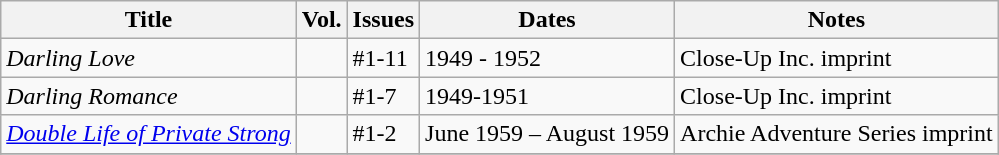<table class="wikitable sortable">
<tr>
<th>Title</th>
<th>Vol.</th>
<th>Issues</th>
<th>Dates</th>
<th>Notes</th>
</tr>
<tr>
<td><em>Darling Love</em></td>
<td></td>
<td>#1-11</td>
<td>1949 - 1952</td>
<td>Close-Up Inc. imprint</td>
</tr>
<tr>
<td><em>Darling Romance</em></td>
<td></td>
<td>#1-7</td>
<td>1949-1951</td>
<td>Close-Up Inc. imprint</td>
</tr>
<tr>
<td><em><a href='#'>Double Life of Private Strong</a></em></td>
<td></td>
<td>#1-2</td>
<td>June 1959 – August 1959</td>
<td>Archie Adventure Series imprint</td>
</tr>
<tr>
</tr>
</table>
